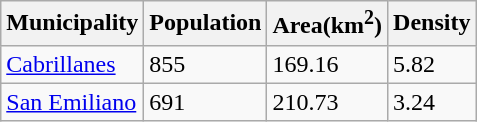<table class="wikitable">
<tr>
<th>Municipality</th>
<th>Population</th>
<th>Area(km<sup>2</sup>)</th>
<th>Density</th>
</tr>
<tr>
<td><a href='#'>Cabrillanes</a></td>
<td>855</td>
<td>169.16</td>
<td>5.82</td>
</tr>
<tr>
<td><a href='#'>San Emiliano</a></td>
<td>691</td>
<td>210.73</td>
<td>3.24</td>
</tr>
</table>
